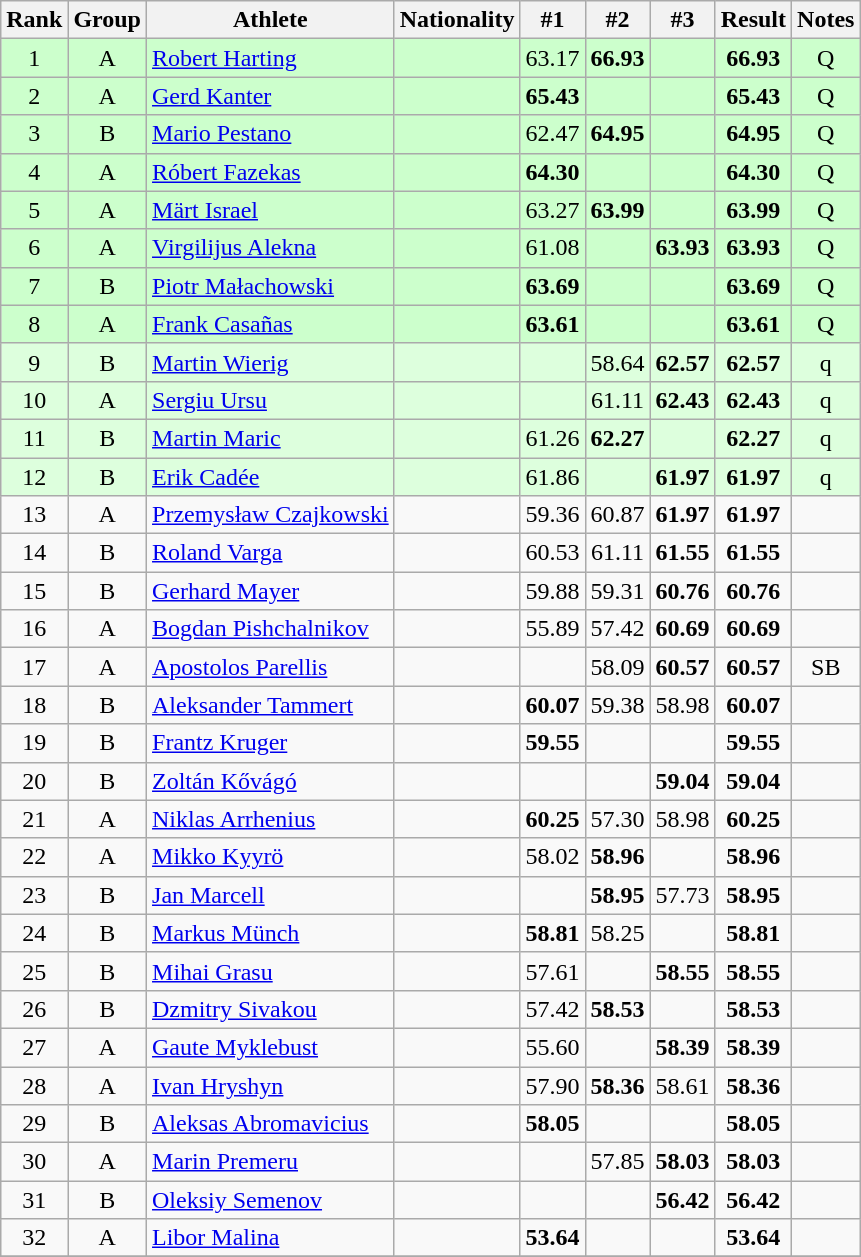<table class="wikitable sortable" style="text-align:center">
<tr>
<th>Rank</th>
<th>Group</th>
<th>Athlete</th>
<th>Nationality</th>
<th>#1</th>
<th>#2</th>
<th>#3</th>
<th>Result</th>
<th>Notes</th>
</tr>
<tr bgcolor=ccffcc>
<td>1</td>
<td>A</td>
<td align="left"><a href='#'>Robert Harting</a></td>
<td align=left></td>
<td>63.17</td>
<td><strong>66.93</strong></td>
<td></td>
<td><strong>66.93</strong></td>
<td>Q</td>
</tr>
<tr bgcolor=ccffcc>
<td>2</td>
<td>A</td>
<td align="left"><a href='#'>Gerd Kanter</a></td>
<td align=left></td>
<td><strong>65.43</strong></td>
<td></td>
<td></td>
<td><strong>65.43</strong></td>
<td>Q</td>
</tr>
<tr bgcolor=ccffcc>
<td>3</td>
<td>B</td>
<td align="left"><a href='#'>Mario Pestano</a></td>
<td align=left></td>
<td>62.47</td>
<td><strong>64.95</strong></td>
<td></td>
<td><strong>64.95</strong></td>
<td>Q</td>
</tr>
<tr bgcolor=ccffcc>
<td>4</td>
<td>A</td>
<td align="left"><a href='#'>Róbert Fazekas</a></td>
<td align=left></td>
<td><strong>64.30</strong></td>
<td></td>
<td></td>
<td><strong>64.30</strong></td>
<td>Q</td>
</tr>
<tr bgcolor=ccffcc>
<td>5</td>
<td>A</td>
<td align="left"><a href='#'>Märt Israel</a></td>
<td align=left></td>
<td>63.27</td>
<td><strong>63.99</strong></td>
<td></td>
<td><strong>63.99</strong></td>
<td>Q</td>
</tr>
<tr bgcolor=ccffcc>
<td>6</td>
<td>A</td>
<td align="left"><a href='#'>Virgilijus Alekna</a></td>
<td align=left></td>
<td>61.08</td>
<td></td>
<td><strong>63.93</strong></td>
<td><strong>63.93</strong></td>
<td>Q</td>
</tr>
<tr bgcolor=ccffcc>
<td>7</td>
<td>B</td>
<td align="left"><a href='#'>Piotr Małachowski</a></td>
<td align=left></td>
<td><strong>63.69</strong></td>
<td></td>
<td></td>
<td><strong>63.69</strong></td>
<td>Q</td>
</tr>
<tr bgcolor=ccffcc>
<td>8</td>
<td>A</td>
<td align="left"><a href='#'>Frank Casañas</a></td>
<td align=left></td>
<td><strong>63.61</strong></td>
<td></td>
<td></td>
<td><strong>63.61</strong></td>
<td>Q</td>
</tr>
<tr bgcolor=ddffdd>
<td>9</td>
<td>B</td>
<td align="left"><a href='#'>Martin Wierig</a></td>
<td align=left></td>
<td></td>
<td>58.64</td>
<td><strong>62.57</strong></td>
<td><strong>62.57</strong></td>
<td>q</td>
</tr>
<tr bgcolor=ddffdd>
<td>10</td>
<td>A</td>
<td align="left"><a href='#'>Sergiu Ursu</a></td>
<td align=left></td>
<td></td>
<td>61.11</td>
<td><strong>62.43</strong></td>
<td><strong>62.43</strong></td>
<td>q</td>
</tr>
<tr bgcolor=ddffdd>
<td>11</td>
<td>B</td>
<td align="left"><a href='#'>Martin Maric</a></td>
<td align=left></td>
<td>61.26</td>
<td><strong>62.27</strong></td>
<td></td>
<td><strong>62.27</strong></td>
<td>q</td>
</tr>
<tr bgcolor=ddffdd>
<td>12</td>
<td>B</td>
<td align="left"><a href='#'>Erik Cadée</a></td>
<td align=left></td>
<td>61.86</td>
<td></td>
<td><strong>61.97</strong></td>
<td><strong>61.97</strong></td>
<td>q</td>
</tr>
<tr>
<td>13</td>
<td>A</td>
<td align="left"><a href='#'>Przemysław Czajkowski</a></td>
<td align=left></td>
<td>59.36</td>
<td>60.87</td>
<td><strong>61.97</strong></td>
<td><strong>61.97</strong></td>
<td></td>
</tr>
<tr>
<td>14</td>
<td>B</td>
<td align="left"><a href='#'>Roland Varga</a></td>
<td align=left></td>
<td>60.53</td>
<td>61.11</td>
<td><strong>61.55</strong></td>
<td><strong>61.55</strong></td>
<td></td>
</tr>
<tr>
<td>15</td>
<td>B</td>
<td align="left"><a href='#'>Gerhard Mayer</a></td>
<td align=left></td>
<td>59.88</td>
<td>59.31</td>
<td><strong>60.76</strong></td>
<td><strong>60.76</strong></td>
<td></td>
</tr>
<tr>
<td>16</td>
<td>A</td>
<td align="left"><a href='#'>Bogdan Pishchalnikov</a></td>
<td align=left></td>
<td>55.89</td>
<td>57.42</td>
<td><strong>60.69</strong></td>
<td><strong>60.69</strong></td>
<td></td>
</tr>
<tr>
<td>17</td>
<td>A</td>
<td align="left"><a href='#'>Apostolos Parellis</a></td>
<td align=left></td>
<td></td>
<td>58.09</td>
<td><strong>60.57</strong></td>
<td><strong>60.57</strong></td>
<td>SB</td>
</tr>
<tr>
<td>18</td>
<td>B</td>
<td align="left"><a href='#'>Aleksander Tammert</a></td>
<td align=left></td>
<td><strong>60.07</strong></td>
<td>59.38</td>
<td>58.98</td>
<td><strong>60.07</strong></td>
<td></td>
</tr>
<tr>
<td>19</td>
<td>B</td>
<td align="left"><a href='#'>Frantz Kruger</a></td>
<td align=left></td>
<td><strong>59.55</strong></td>
<td></td>
<td></td>
<td><strong>59.55</strong></td>
<td></td>
</tr>
<tr>
<td>20</td>
<td>B</td>
<td align="left"><a href='#'>Zoltán Kővágó</a></td>
<td align=left></td>
<td></td>
<td></td>
<td><strong>59.04</strong></td>
<td><strong>59.04</strong></td>
<td></td>
</tr>
<tr>
<td>21</td>
<td>A</td>
<td align="left"><a href='#'>Niklas Arrhenius</a></td>
<td align=left></td>
<td><strong>60.25</strong></td>
<td>57.30</td>
<td>58.98</td>
<td><strong>60.25</strong></td>
<td></td>
</tr>
<tr>
<td>22</td>
<td>A</td>
<td align="left"><a href='#'>Mikko Kyyrö</a></td>
<td align=left></td>
<td>58.02</td>
<td><strong>58.96</strong></td>
<td></td>
<td><strong>58.96</strong></td>
<td></td>
</tr>
<tr>
<td>23</td>
<td>B</td>
<td align="left"><a href='#'>Jan Marcell</a></td>
<td align=left></td>
<td></td>
<td><strong>58.95</strong></td>
<td>57.73</td>
<td><strong>58.95</strong></td>
<td></td>
</tr>
<tr>
<td>24</td>
<td>B</td>
<td align="left"><a href='#'>Markus Münch</a></td>
<td align=left></td>
<td><strong>58.81</strong></td>
<td>58.25</td>
<td></td>
<td><strong>58.81</strong></td>
<td></td>
</tr>
<tr>
<td>25</td>
<td>B</td>
<td align="left"><a href='#'>Mihai Grasu</a></td>
<td align=left></td>
<td>57.61</td>
<td></td>
<td><strong>58.55</strong></td>
<td><strong>58.55</strong></td>
<td></td>
</tr>
<tr>
<td>26</td>
<td>B</td>
<td align="left"><a href='#'>Dzmitry Sivakou</a></td>
<td align=left></td>
<td>57.42</td>
<td><strong>58.53</strong></td>
<td></td>
<td><strong>58.53</strong></td>
<td></td>
</tr>
<tr>
<td>27</td>
<td>A</td>
<td align="left"><a href='#'>Gaute Myklebust</a></td>
<td align=left></td>
<td>55.60</td>
<td></td>
<td><strong>58.39</strong></td>
<td><strong>58.39</strong></td>
<td></td>
</tr>
<tr>
<td>28</td>
<td>A</td>
<td align="left"><a href='#'>Ivan Hryshyn</a></td>
<td align=left></td>
<td>57.90</td>
<td><strong>58.36</strong></td>
<td>58.61</td>
<td><strong>58.36</strong></td>
<td></td>
</tr>
<tr>
<td>29</td>
<td>B</td>
<td align="left"><a href='#'>Aleksas Abromavicius</a></td>
<td align=left></td>
<td><strong>58.05</strong></td>
<td></td>
<td></td>
<td><strong>58.05</strong></td>
<td></td>
</tr>
<tr>
<td>30</td>
<td>A</td>
<td align="left"><a href='#'>Marin Premeru</a></td>
<td align=left></td>
<td></td>
<td>57.85</td>
<td><strong>58.03</strong></td>
<td><strong>58.03</strong></td>
<td></td>
</tr>
<tr>
<td>31</td>
<td>B</td>
<td align="left"><a href='#'>Oleksiy Semenov</a></td>
<td align=left></td>
<td></td>
<td></td>
<td><strong>56.42</strong></td>
<td><strong>56.42</strong></td>
<td></td>
</tr>
<tr>
<td>32</td>
<td>A</td>
<td align="left"><a href='#'>Libor Malina</a></td>
<td align=left></td>
<td><strong>53.64</strong></td>
<td></td>
<td></td>
<td><strong>53.64</strong></td>
<td></td>
</tr>
<tr>
</tr>
</table>
